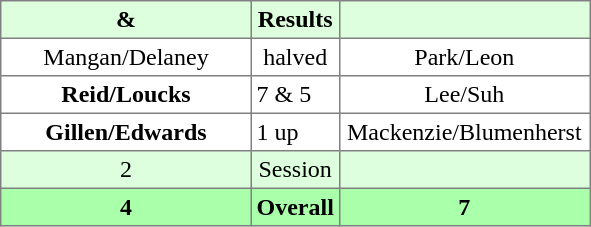<table border="1" cellpadding="3" style="border-collapse: collapse; text-align:center;">
<tr style="background:#ddffdd;">
<th width=160> & </th>
<th>Results</th>
<th width=160></th>
</tr>
<tr>
<td>Mangan/Delaney</td>
<td>halved</td>
<td>Park/Leon</td>
</tr>
<tr>
<td><strong>Reid/Loucks</strong></td>
<td align=left> 7 & 5</td>
<td>Lee/Suh</td>
</tr>
<tr>
<td><strong>Gillen/Edwards</strong></td>
<td align=left> 1 up</td>
<td>Mackenzie/Blumenherst</td>
</tr>
<tr style="background:#ddffdd;">
<td>2</td>
<td>Session</td>
<td></td>
</tr>
<tr style="background:#aaffaa;">
<th>4</th>
<th>Overall</th>
<th>7</th>
</tr>
</table>
